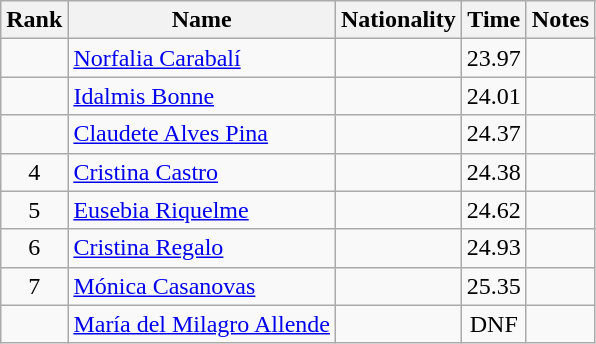<table class="wikitable sortable" style="text-align:center">
<tr>
<th>Rank</th>
<th>Name</th>
<th>Nationality</th>
<th>Time</th>
<th>Notes</th>
</tr>
<tr>
<td align=center></td>
<td align=left><a href='#'>Norfalia Carabalí</a></td>
<td align=left></td>
<td>23.97</td>
<td></td>
</tr>
<tr>
<td align=center></td>
<td align=left><a href='#'>Idalmis Bonne</a></td>
<td align=left></td>
<td>24.01</td>
<td></td>
</tr>
<tr>
<td align=center></td>
<td align=left><a href='#'>Claudete Alves Pina</a></td>
<td align=left></td>
<td>24.37</td>
<td></td>
</tr>
<tr>
<td align=center>4</td>
<td align=left><a href='#'>Cristina Castro</a></td>
<td align=left></td>
<td>24.38</td>
<td></td>
</tr>
<tr>
<td align=center>5</td>
<td align=left><a href='#'>Eusebia Riquelme</a></td>
<td align=left></td>
<td>24.62</td>
<td></td>
</tr>
<tr>
<td align=center>6</td>
<td align=left><a href='#'>Cristina Regalo</a></td>
<td align=left></td>
<td>24.93</td>
<td></td>
</tr>
<tr>
<td align=center>7</td>
<td align=left><a href='#'>Mónica Casanovas</a></td>
<td align=left></td>
<td>25.35</td>
<td></td>
</tr>
<tr>
<td align=center></td>
<td align=left><a href='#'>María del Milagro Allende</a></td>
<td align=left></td>
<td>DNF</td>
<td></td>
</tr>
</table>
